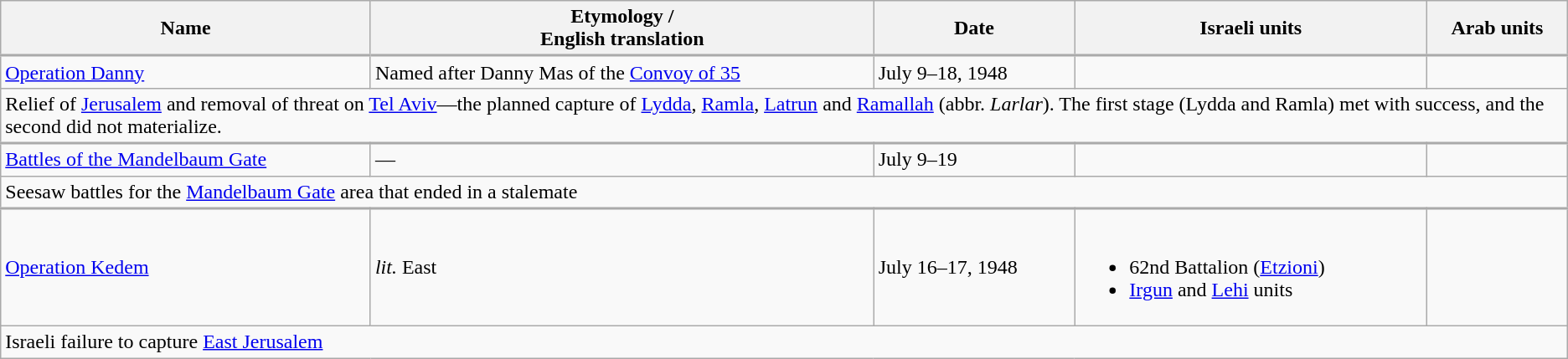<table class="wikitable">
<tr>
<th style="border-bottom:#aaa solid 2px;">Name</th>
<th style="border-bottom:#aaa solid 2px;">Etymology /<br>English translation</th>
<th style="border-bottom:#aaa solid 2px;">Date</th>
<th style="border-bottom:#aaa solid 2px;">Israeli units</th>
<th style="border-bottom:#aaa solid 2px;">Arab units</th>
</tr>
<tr>
<td><a href='#'>Operation Danny</a></td>
<td>Named after Danny Mas of the <a href='#'>Convoy of 35</a></td>
<td>July 9–18, 1948</td>
<td></td>
<td></td>
</tr>
<tr>
<td colspan="5" style="border-bottom:#aaa solid 2px;">Relief of <a href='#'>Jerusalem</a> and removal of threat on <a href='#'>Tel Aviv</a>—the planned capture of <a href='#'>Lydda</a>, <a href='#'>Ramla</a>, <a href='#'>Latrun</a> and <a href='#'>Ramallah</a> (abbr. <em>Larlar</em>). The first stage (Lydda and Ramla) met with success, and the second did not materialize.</td>
</tr>
<tr>
<td><a href='#'>Battles of the Mandelbaum Gate</a></td>
<td>—</td>
<td>July 9–19</td>
<td></td>
<td></td>
</tr>
<tr>
<td colspan="5" style="border-bottom:#aaa solid 2px;">Seesaw battles for the <a href='#'>Mandelbaum Gate</a> area that ended in a stalemate</td>
</tr>
<tr>
<td><a href='#'>Operation Kedem</a></td>
<td><em>lit.</em> East</td>
<td>July 16–17, 1948</td>
<td><br><ul><li>62nd Battalion (<a href='#'>Etzioni</a>)</li><li><a href='#'>Irgun</a> and <a href='#'>Lehi</a> units</li></ul></td>
<td></td>
</tr>
<tr>
<td colspan="5">Israeli failure to capture <a href='#'>East Jerusalem</a></td>
</tr>
</table>
